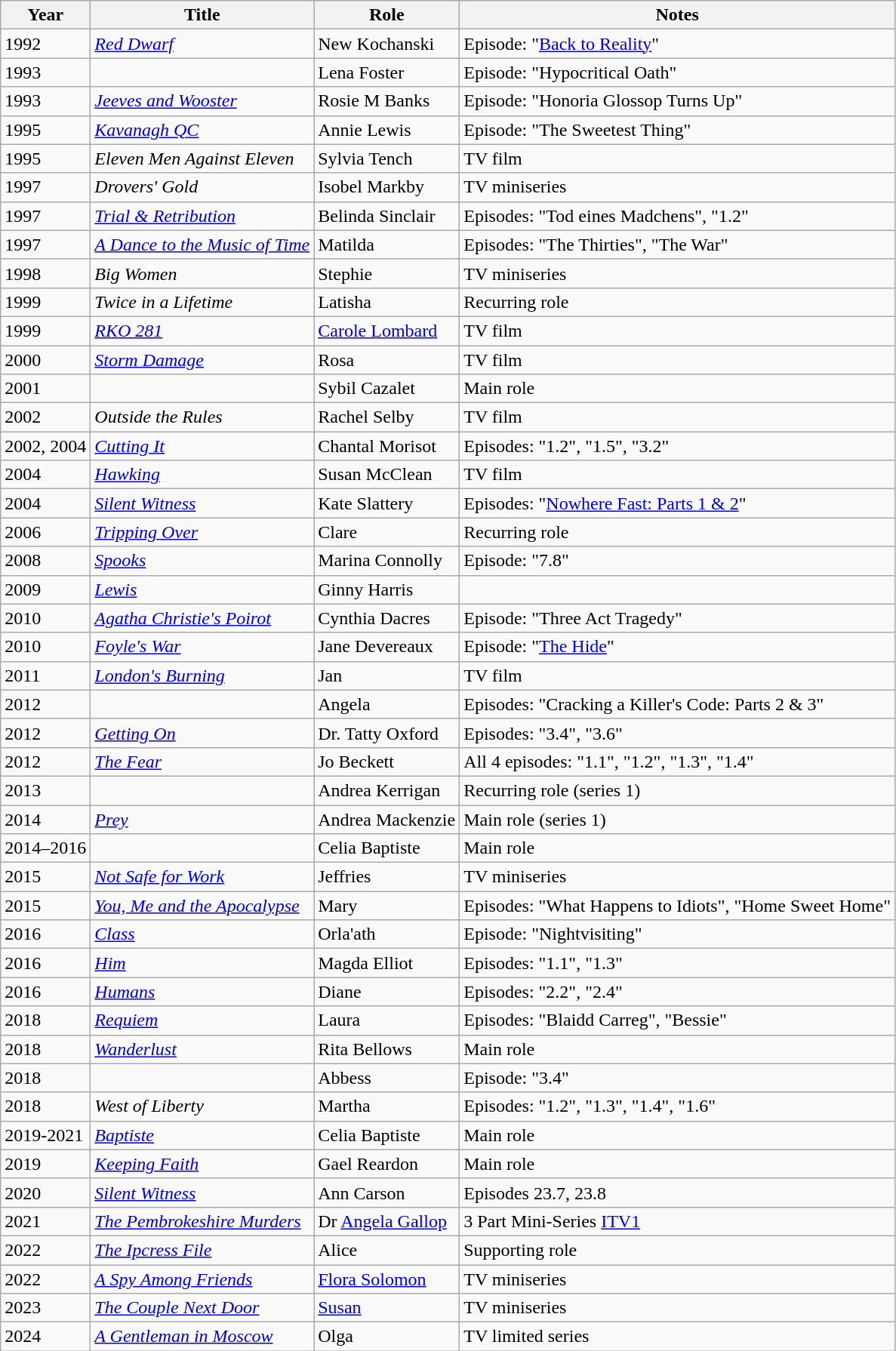<table class="wikitable sortable">
<tr>
<th>Year</th>
<th>Title</th>
<th>Role</th>
<th class="unsortable">Notes</th>
</tr>
<tr>
<td>1992</td>
<td><em><a href='#'>Red Dwarf</a></em></td>
<td>New Kochanski</td>
<td>Episode: "<a href='#'>Back to Reality</a>"</td>
</tr>
<tr>
<td>1993</td>
<td><em></em></td>
<td>Lena Foster</td>
<td>Episode: "Hypocritical Oath"</td>
</tr>
<tr>
<td>1993</td>
<td><em><a href='#'>Jeeves and Wooster</a></em></td>
<td>Rosie M Banks</td>
<td>Episode: "Honoria Glossop Turns Up"</td>
</tr>
<tr>
<td>1995</td>
<td><em><a href='#'>Kavanagh QC</a></em></td>
<td>Annie Lewis</td>
<td>Episode: "The Sweetest Thing"</td>
</tr>
<tr>
<td>1995</td>
<td><em>Eleven Men Against Eleven</em></td>
<td>Sylvia Tench</td>
<td>TV film</td>
</tr>
<tr>
<td>1997</td>
<td><em>Drovers' Gold</em></td>
<td>Isobel Markby</td>
<td>TV miniseries</td>
</tr>
<tr>
<td>1997</td>
<td><em><a href='#'>Trial & Retribution</a></em></td>
<td>Belinda Sinclair</td>
<td>Episodes: "Tod eines Madchens", "1.2"</td>
</tr>
<tr>
<td>1997</td>
<td><em><a href='#'>A Dance to the Music of Time</a></em></td>
<td>Matilda</td>
<td>Episodes: "The Thirties", "The War"</td>
</tr>
<tr>
<td>1998</td>
<td><em>Big Women</em></td>
<td>Stephie</td>
<td>TV miniseries</td>
</tr>
<tr>
<td>1999</td>
<td><em>Twice in a Lifetime</em></td>
<td>Latisha</td>
<td>Recurring role</td>
</tr>
<tr>
<td>1999</td>
<td><em><a href='#'>RKO 281</a></em></td>
<td><a href='#'>Carole Lombard</a></td>
<td>TV film</td>
</tr>
<tr>
<td>2000</td>
<td><em><a href='#'>Storm Damage</a></em></td>
<td>Rosa</td>
<td>TV film</td>
</tr>
<tr>
<td>2001</td>
<td><em></em></td>
<td>Sybil Cazalet</td>
<td>Main role</td>
</tr>
<tr>
<td>2002</td>
<td><em>Outside the Rules</em></td>
<td>Rachel Selby</td>
<td>TV film</td>
</tr>
<tr>
<td>2002, 2004</td>
<td><em><a href='#'>Cutting It</a></em></td>
<td>Chantal Morisot</td>
<td>Episodes: "1.2", "1.5", "3.2"</td>
</tr>
<tr>
<td>2004</td>
<td><em><a href='#'>Hawking</a></em></td>
<td>Susan McClean</td>
<td>TV film</td>
</tr>
<tr>
<td>2004</td>
<td><em><a href='#'>Silent Witness</a></em></td>
<td>Kate Slattery</td>
<td>Episodes: "<a href='#'>Nowhere Fast: Parts 1 & 2</a>"</td>
</tr>
<tr>
<td>2006</td>
<td><em><a href='#'>Tripping Over</a></em></td>
<td>Clare</td>
<td>Recurring role</td>
</tr>
<tr>
<td>2008</td>
<td><em><a href='#'>Spooks</a></em></td>
<td>Marina Connolly</td>
<td>Episode: "7.8"</td>
</tr>
<tr>
<td>2009</td>
<td><em><a href='#'>Lewis</a></em></td>
<td>Ginny Harris</td>
<td Episode: "Allegory of Love"></td>
</tr>
<tr>
<td>2010</td>
<td><em><a href='#'>Agatha Christie's Poirot</a></em></td>
<td>Cynthia Dacres</td>
<td>Episode: "Three Act Tragedy"</td>
</tr>
<tr>
<td>2010</td>
<td><em><a href='#'>Foyle's War</a></em></td>
<td>Jane Devereaux</td>
<td>Episode: "<a href='#'>The Hide</a>"</td>
</tr>
<tr>
<td>2011</td>
<td><em><a href='#'>London's Burning</a></em></td>
<td>Jan</td>
<td>TV film</td>
</tr>
<tr>
<td>2012</td>
<td><em></em></td>
<td>Angela</td>
<td>Episodes: "Cracking a Killer's Code: Parts 2 & 3"</td>
</tr>
<tr>
<td>2012</td>
<td><em><a href='#'>Getting On</a></em></td>
<td>Dr. Tatty Oxford</td>
<td>Episodes: "3.4", "3.6"</td>
</tr>
<tr>
<td>2012</td>
<td><em><a href='#'>The Fear</a></em></td>
<td>Jo Beckett</td>
<td>All 4 episodes: "1.1", "1.2", "1.3", "1.4"</td>
</tr>
<tr>
<td>2013</td>
<td><em></em></td>
<td>Andrea Kerrigan</td>
<td>Recurring role (series 1)</td>
</tr>
<tr>
<td>2014</td>
<td><em><a href='#'>Prey</a></em></td>
<td>Andrea Mackenzie</td>
<td>Main role (series 1)</td>
</tr>
<tr>
<td>2014–2016</td>
<td><em></em></td>
<td>Celia Baptiste</td>
<td>Main role</td>
</tr>
<tr>
<td>2015</td>
<td><em><a href='#'>Not Safe for Work</a></em></td>
<td>Jeffries</td>
<td>TV miniseries</td>
</tr>
<tr>
<td>2015</td>
<td><em><a href='#'>You, Me and the Apocalypse</a></em></td>
<td>Mary</td>
<td>Episodes: "What Happens to Idiots", "Home Sweet Home"</td>
</tr>
<tr>
<td>2016</td>
<td><em><a href='#'>Class</a></em></td>
<td>Orla'ath</td>
<td>Episode: "Nightvisiting"</td>
</tr>
<tr>
<td>2016</td>
<td><em><a href='#'>Him</a></em></td>
<td>Magda Elliot</td>
<td>Episodes: "1.1", "1.3"</td>
</tr>
<tr>
<td>2016</td>
<td><em><a href='#'>Humans</a></em></td>
<td>Diane</td>
<td>Episodes: "2.2", "2.4"</td>
</tr>
<tr>
<td>2018</td>
<td><em><a href='#'>Requiem</a></em></td>
<td>Laura</td>
<td>Episodes: "Blaidd Carreg", "Bessie"</td>
</tr>
<tr>
<td>2018</td>
<td><em><a href='#'>Wanderlust</a></em></td>
<td>Rita Bellows</td>
<td>Main role</td>
</tr>
<tr>
<td>2018</td>
<td><em></em></td>
<td>Abbess</td>
<td>Episode: "3.4"</td>
</tr>
<tr>
<td>2018</td>
<td><em>West of Liberty</em></td>
<td>Martha</td>
<td>Episodes: "1.2", "1.3", "1.4", "1.6"</td>
</tr>
<tr>
<td>2019-2021</td>
<td><em><a href='#'>Baptiste</a></em></td>
<td>Celia Baptiste</td>
<td>Main role</td>
</tr>
<tr>
<td>2019</td>
<td><em><a href='#'>Keeping Faith</a></em></td>
<td>Gael Reardon</td>
<td>Main role</td>
</tr>
<tr>
<td>2020</td>
<td><em><a href='#'>Silent Witness</a></em></td>
<td>Ann Carson</td>
<td>Episodes 23.7, 23.8</td>
</tr>
<tr>
<td>2021</td>
<td><em><a href='#'>The Pembrokeshire Murders</a></em></td>
<td>Dr <a href='#'>Angela Gallop</a></td>
<td>3 Part Mini-Series <a href='#'>ITV1</a></td>
</tr>
<tr>
<td>2022</td>
<td><em><a href='#'>The Ipcress File</a></em></td>
<td>Alice</td>
<td>Supporting role</td>
</tr>
<tr>
<td>2022</td>
<td><em><a href='#'>A Spy Among Friends</a></em></td>
<td><a href='#'>Flora Solomon</a></td>
<td>TV miniseries</td>
</tr>
<tr>
<td>2023</td>
<td><em><a href='#'>The Couple Next Door</a></em></td>
<td><a href='#'>Susan</a></td>
<td>TV miniseries</td>
</tr>
<tr>
<td>2024</td>
<td><em><a href='#'>A Gentleman in Moscow</a></em></td>
<td>Olga</td>
<td>TV limited series</td>
</tr>
</table>
